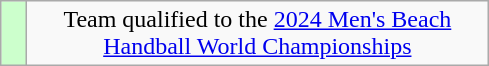<table class="wikitable" style="text-align: center;">
<tr>
<td width=10px bgcolor=#ccffcc></td>
<td width=300px>Team qualified to the <a href='#'>2024 Men's Beach Handball World Championships</a></td>
</tr>
</table>
